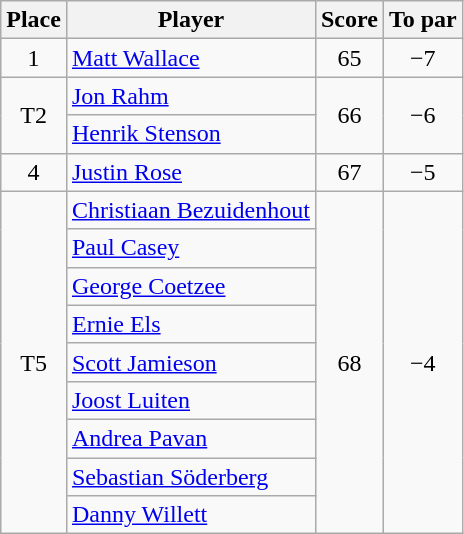<table class="wikitable">
<tr>
<th>Place</th>
<th>Player</th>
<th>Score</th>
<th>To par</th>
</tr>
<tr>
<td align=center>1</td>
<td> <a href='#'>Matt Wallace</a></td>
<td align=center>65</td>
<td align=center>−7</td>
</tr>
<tr>
<td align=center rowspan=2>T2</td>
<td> <a href='#'>Jon Rahm</a></td>
<td align=center rowspan=2>66</td>
<td align=center rowspan=2>−6</td>
</tr>
<tr>
<td> <a href='#'>Henrik Stenson</a></td>
</tr>
<tr>
<td align=center>4</td>
<td> <a href='#'>Justin Rose</a></td>
<td align=center>67</td>
<td align=center>−5</td>
</tr>
<tr>
<td align=center rowspan=9>T5</td>
<td> <a href='#'>Christiaan Bezuidenhout</a></td>
<td align=center rowspan=9>68</td>
<td align=center rowspan=9>−4</td>
</tr>
<tr>
<td> <a href='#'>Paul Casey</a></td>
</tr>
<tr>
<td> <a href='#'>George Coetzee</a></td>
</tr>
<tr>
<td> <a href='#'>Ernie Els</a></td>
</tr>
<tr>
<td> <a href='#'>Scott Jamieson</a></td>
</tr>
<tr>
<td> <a href='#'>Joost Luiten</a></td>
</tr>
<tr>
<td> <a href='#'>Andrea Pavan</a></td>
</tr>
<tr>
<td> <a href='#'>Sebastian Söderberg</a></td>
</tr>
<tr>
<td> <a href='#'>Danny Willett</a></td>
</tr>
</table>
